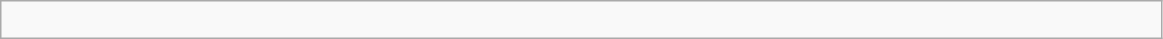<table class="wikitable" width=775px>
<tr>
<td><br></td>
</tr>
</table>
